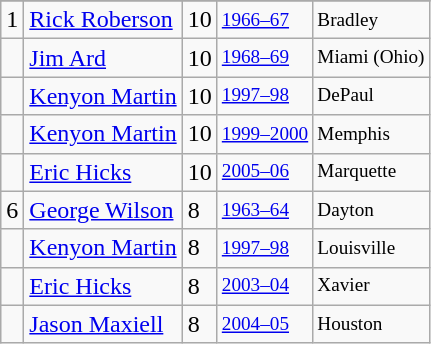<table class="wikitable">
<tr>
</tr>
<tr>
<td>1</td>
<td><a href='#'>Rick Roberson</a></td>
<td>10</td>
<td style="font-size:80%;"><a href='#'>1966–67</a></td>
<td style="font-size:80%;">Bradley</td>
</tr>
<tr>
<td></td>
<td><a href='#'>Jim Ard</a></td>
<td>10</td>
<td style="font-size:80%;"><a href='#'>1968–69</a></td>
<td style="font-size:80%;">Miami (Ohio)</td>
</tr>
<tr>
<td></td>
<td><a href='#'>Kenyon Martin</a></td>
<td>10</td>
<td style="font-size:80%;"><a href='#'>1997–98</a></td>
<td style="font-size:80%;">DePaul</td>
</tr>
<tr>
<td></td>
<td><a href='#'>Kenyon Martin</a></td>
<td>10</td>
<td style="font-size:80%;"><a href='#'>1999–2000</a></td>
<td style="font-size:80%;">Memphis</td>
</tr>
<tr>
<td></td>
<td><a href='#'>Eric Hicks</a></td>
<td>10</td>
<td style="font-size:80%;"><a href='#'>2005–06</a></td>
<td style="font-size:80%;">Marquette</td>
</tr>
<tr>
<td>6</td>
<td><a href='#'>George Wilson</a></td>
<td>8</td>
<td style="font-size:80%;"><a href='#'>1963–64</a></td>
<td style="font-size:80%;">Dayton</td>
</tr>
<tr>
<td></td>
<td><a href='#'>Kenyon Martin</a></td>
<td>8</td>
<td style="font-size:80%;"><a href='#'>1997–98</a></td>
<td style="font-size:80%;">Louisville</td>
</tr>
<tr>
<td></td>
<td><a href='#'>Eric Hicks</a></td>
<td>8</td>
<td style="font-size:80%;"><a href='#'>2003–04</a></td>
<td style="font-size:80%;">Xavier</td>
</tr>
<tr>
<td></td>
<td><a href='#'>Jason Maxiell</a></td>
<td>8</td>
<td style="font-size:80%;"><a href='#'>2004–05</a></td>
<td style="font-size:80%;">Houston</td>
</tr>
</table>
